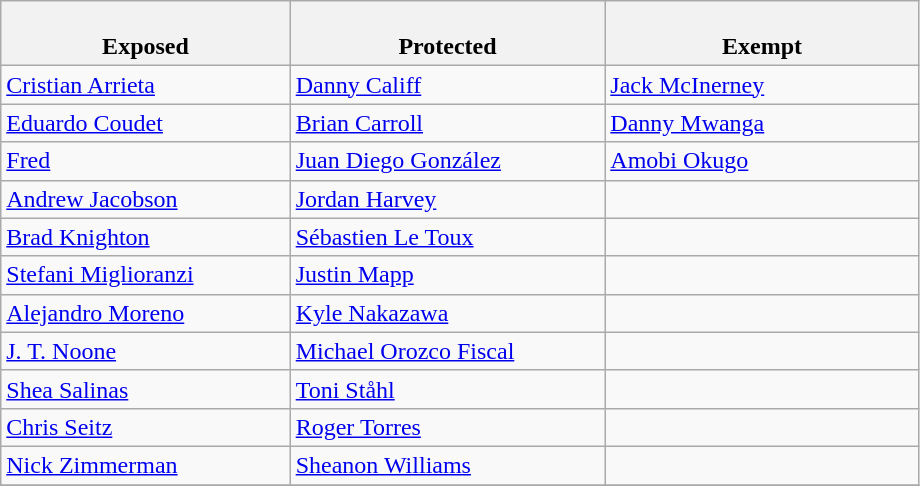<table class="wikitable">
<tr>
<th style="width:23%"><br>Exposed</th>
<th style="width:25%"><br>Protected</th>
<th style="width:25%"><br>Exempt</th>
</tr>
<tr>
<td><a href='#'>Cristian Arrieta</a></td>
<td><a href='#'>Danny Califf</a></td>
<td><a href='#'>Jack McInerney</a></td>
</tr>
<tr>
<td><a href='#'>Eduardo Coudet</a></td>
<td><a href='#'>Brian Carroll</a></td>
<td><a href='#'>Danny Mwanga</a></td>
</tr>
<tr>
<td><a href='#'>Fred</a></td>
<td><a href='#'>Juan Diego González</a></td>
<td><a href='#'>Amobi Okugo</a></td>
</tr>
<tr>
<td><a href='#'>Andrew Jacobson</a></td>
<td><a href='#'>Jordan Harvey</a></td>
<td></td>
</tr>
<tr>
<td><a href='#'>Brad Knighton</a></td>
<td><a href='#'>Sébastien Le Toux</a></td>
<td></td>
</tr>
<tr>
<td><a href='#'>Stefani Miglioranzi</a></td>
<td><a href='#'>Justin Mapp</a></td>
<td></td>
</tr>
<tr>
<td><a href='#'>Alejandro Moreno</a></td>
<td><a href='#'>Kyle Nakazawa</a></td>
<td></td>
</tr>
<tr>
<td><a href='#'>J. T. Noone</a></td>
<td><a href='#'>Michael Orozco Fiscal</a></td>
<td></td>
</tr>
<tr>
<td><a href='#'>Shea Salinas</a></td>
<td><a href='#'>Toni Ståhl</a></td>
<td></td>
</tr>
<tr>
<td><a href='#'>Chris Seitz</a></td>
<td><a href='#'>Roger Torres</a></td>
<td></td>
</tr>
<tr>
<td><a href='#'>Nick Zimmerman</a></td>
<td><a href='#'>Sheanon Williams</a></td>
<td></td>
</tr>
<tr>
</tr>
</table>
